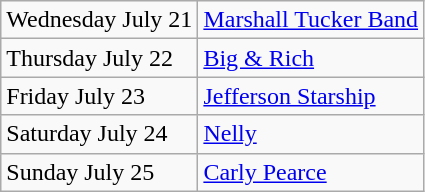<table class="wikitable">
<tr>
<td>Wednesday July 21</td>
<td><a href='#'>Marshall Tucker Band</a></td>
</tr>
<tr>
<td>Thursday July 22</td>
<td><a href='#'>Big & Rich</a></td>
</tr>
<tr>
<td>Friday July 23</td>
<td><a href='#'>Jefferson Starship</a></td>
</tr>
<tr>
<td>Saturday July 24</td>
<td><a href='#'>Nelly</a></td>
</tr>
<tr>
<td>Sunday July 25</td>
<td><a href='#'>Carly Pearce</a></td>
</tr>
</table>
